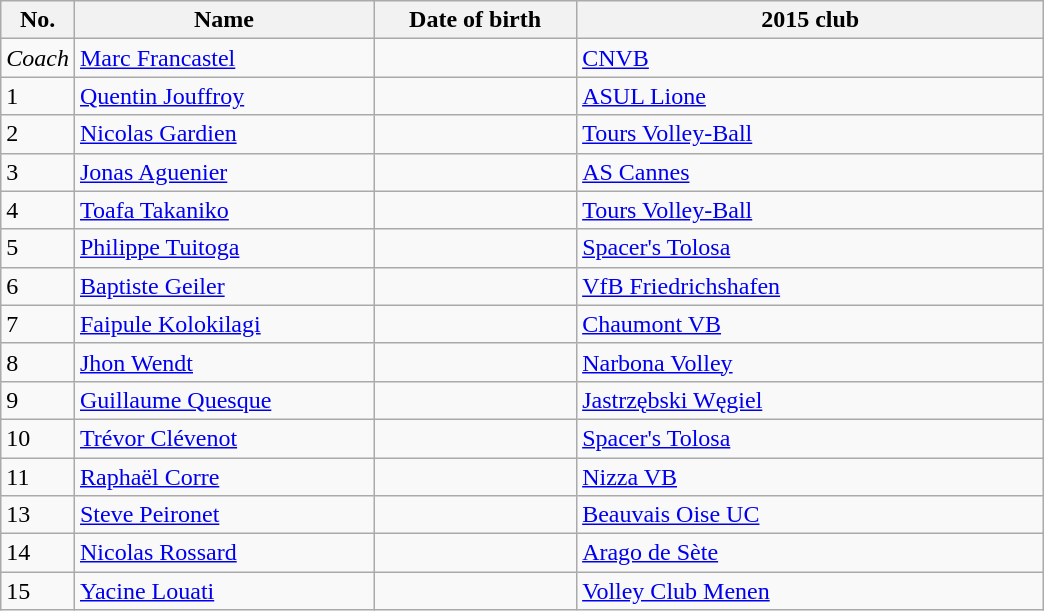<table class=wikitable sortable style=font-size:100%; text-align:center;>
<tr>
<th>No.</th>
<th style=width:12em>Name</th>
<th style=width:8em>Date of birth</th>
<th style=width:19em>2015 club</th>
</tr>
<tr>
<td><em>Coach</em></td>
<td><a href='#'>Marc Francastel</a></td>
<td></td>
<td> <a href='#'>CNVB</a></td>
</tr>
<tr>
<td>1</td>
<td><a href='#'>Quentin Jouffroy</a></td>
<td></td>
<td> <a href='#'>ASUL Lione</a></td>
</tr>
<tr>
<td>2</td>
<td><a href='#'>Nicolas Gardien</a></td>
<td></td>
<td> <a href='#'>Tours Volley-Ball</a></td>
</tr>
<tr>
<td>3</td>
<td><a href='#'>Jonas Aguenier</a></td>
<td></td>
<td> <a href='#'>AS Cannes</a></td>
</tr>
<tr>
<td>4</td>
<td><a href='#'>Toafa Takaniko</a></td>
<td></td>
<td> <a href='#'>Tours Volley-Ball</a></td>
</tr>
<tr>
<td>5</td>
<td><a href='#'>Philippe Tuitoga</a></td>
<td></td>
<td> <a href='#'>Spacer's Tolosa</a></td>
</tr>
<tr>
<td>6</td>
<td><a href='#'>Baptiste Geiler</a></td>
<td></td>
<td> <a href='#'>VfB Friedrichshafen</a></td>
</tr>
<tr>
<td>7</td>
<td><a href='#'>Faipule Kolokilagi</a></td>
<td></td>
<td> <a href='#'>Chaumont VB</a></td>
</tr>
<tr>
<td>8</td>
<td><a href='#'>Jhon Wendt</a></td>
<td></td>
<td> <a href='#'>Narbona Volley</a></td>
</tr>
<tr>
<td>9</td>
<td><a href='#'>Guillaume Quesque</a></td>
<td></td>
<td> <a href='#'>Jastrzębski Węgiel</a></td>
</tr>
<tr>
<td>10</td>
<td><a href='#'>Trévor Clévenot</a></td>
<td></td>
<td> <a href='#'>Spacer's Tolosa</a></td>
</tr>
<tr>
<td>11</td>
<td><a href='#'>Raphaël Corre</a></td>
<td></td>
<td> <a href='#'>Nizza VB</a></td>
</tr>
<tr>
<td>13</td>
<td><a href='#'>Steve Peironet</a></td>
<td></td>
<td> <a href='#'>Beauvais Oise UC</a></td>
</tr>
<tr>
<td>14</td>
<td><a href='#'>Nicolas Rossard</a></td>
<td></td>
<td> <a href='#'>Arago de Sète</a></td>
</tr>
<tr>
<td>15</td>
<td><a href='#'>Yacine Louati</a></td>
<td></td>
<td> <a href='#'>Volley Club Menen</a></td>
</tr>
</table>
